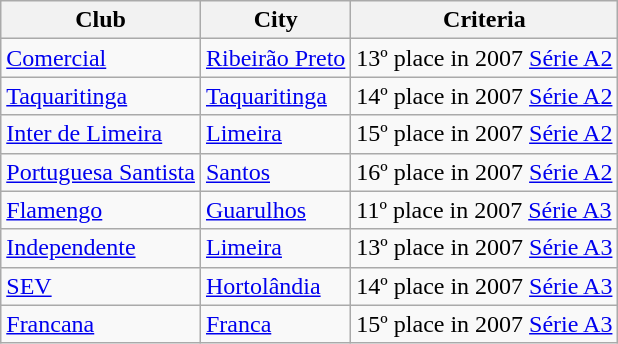<table class="wikitable sortable">
<tr>
<th>Club</th>
<th>City</th>
<th>Criteria</th>
</tr>
<tr>
<td><a href='#'>Comercial</a></td>
<td><a href='#'>Ribeirão Preto</a></td>
<td>13º place in 2007 <a href='#'>Série A2</a></td>
</tr>
<tr>
<td><a href='#'>Taquaritinga</a></td>
<td><a href='#'>Taquaritinga</a></td>
<td>14º place in 2007 <a href='#'>Série A2</a></td>
</tr>
<tr>
<td><a href='#'>Inter de Limeira</a></td>
<td><a href='#'>Limeira</a></td>
<td>15º place in 2007 <a href='#'>Série A2</a></td>
</tr>
<tr>
<td><a href='#'>Portuguesa Santista</a></td>
<td><a href='#'>Santos</a></td>
<td>16º place in 2007 <a href='#'>Série A2</a></td>
</tr>
<tr>
<td><a href='#'>Flamengo</a></td>
<td><a href='#'>Guarulhos</a></td>
<td>11º place in 2007 <a href='#'>Série A3</a></td>
</tr>
<tr>
<td><a href='#'>Independente</a></td>
<td><a href='#'>Limeira</a></td>
<td>13º place in 2007 <a href='#'>Série A3</a></td>
</tr>
<tr>
<td><a href='#'>SEV</a></td>
<td><a href='#'>Hortolândia</a></td>
<td>14º place in 2007 <a href='#'>Série A3</a></td>
</tr>
<tr>
<td><a href='#'>Francana</a></td>
<td><a href='#'>Franca</a></td>
<td>15º place in 2007 <a href='#'>Série A3</a></td>
</tr>
</table>
